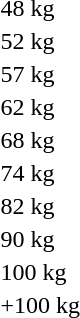<table>
<tr>
<td>48 kg<br></td>
<td></td>
<td></td>
<td></td>
</tr>
<tr>
<td>52 kg<br></td>
<td></td>
<td></td>
<td></td>
</tr>
<tr>
<td>57 kg<br></td>
<td></td>
<td></td>
<td></td>
</tr>
<tr>
<td>62 kg<br></td>
<td></td>
<td></td>
<td></td>
</tr>
<tr>
<td>68 kg<br></td>
<td></td>
<td></td>
<td></td>
</tr>
<tr>
<td>74 kg<br></td>
<td></td>
<td></td>
<td></td>
</tr>
<tr>
<td>82 kg<br></td>
<td></td>
<td></td>
<td></td>
</tr>
<tr>
<td>90 kg<br></td>
<td></td>
<td></td>
<td></td>
</tr>
<tr>
<td>100 kg<br></td>
<td></td>
<td></td>
<td></td>
</tr>
<tr>
<td>+100 kg<br></td>
<td></td>
<td></td>
<td></td>
</tr>
</table>
